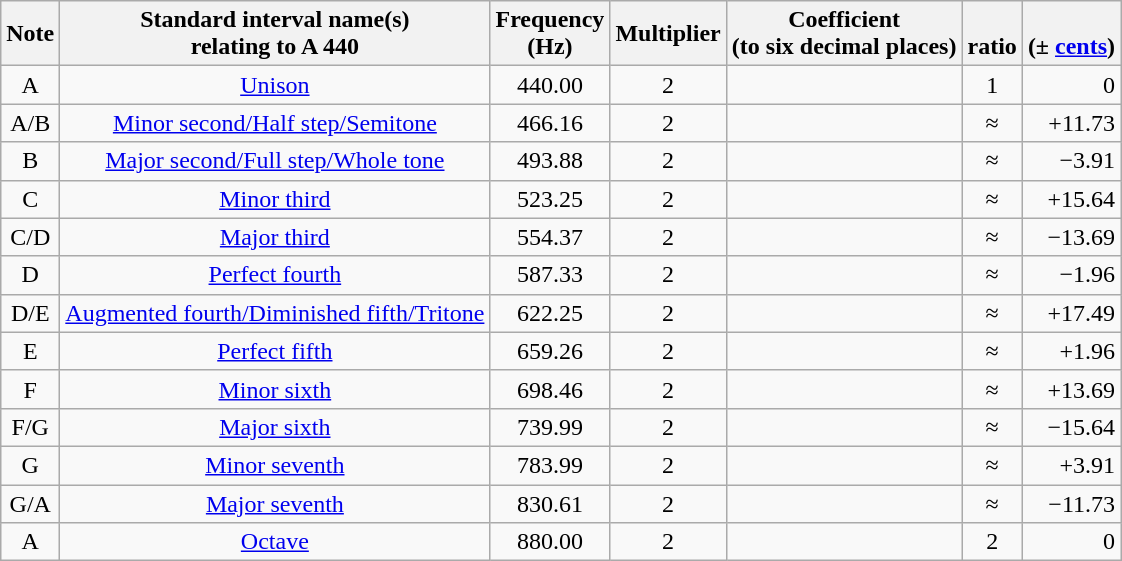<table class="wikitable" style="text-align: center;">
<tr>
<th>Note</th>
<th>Standard interval name(s)<br>relating to A 440</th>
<th>Frequency<br> (Hz)</th>
<th>Multiplier</th>
<th>Coefficient<br>(to six decimal places)</th>
<th><br> ratio</th>
<th><br>(± <a href='#'>cents</a>)</th>
</tr>
<tr>
<td>A</td>
<td><a href='#'>Unison</a></td>
<td>440.00</td>
<td>2</td>
<td></td>
<td>1</td>
<td align=right>0</td>
</tr>
<tr>
<td>A/B</td>
<td><a href='#'>Minor second/Half step/Semitone</a></td>
<td>466.16</td>
<td>2</td>
<td></td>
<td>≈  </td>
<td align=right>+11.73</td>
</tr>
<tr>
<td>B</td>
<td><a href='#'>Major second/Full step/Whole tone</a></td>
<td>493.88</td>
<td>2</td>
<td></td>
<td>≈  </td>
<td align=right>−3.91</td>
</tr>
<tr>
<td>C</td>
<td><a href='#'>Minor third</a></td>
<td>523.25</td>
<td>2</td>
<td></td>
<td>≈  </td>
<td align=right>+15.64</td>
</tr>
<tr>
<td>C/D</td>
<td><a href='#'>Major third</a></td>
<td>554.37</td>
<td>2</td>
<td><a href='#'></a></td>
<td>≈  </td>
<td align=right>−13.69</td>
</tr>
<tr>
<td>D</td>
<td><a href='#'>Perfect fourth</a></td>
<td>587.33</td>
<td>2</td>
<td></td>
<td>≈  </td>
<td align=right>−1.96</td>
</tr>
<tr>
<td>D/E</td>
<td><a href='#'>Augmented fourth/Diminished fifth/Tritone</a></td>
<td>622.25</td>
<td>2</td>
<td><a href='#'></a></td>
<td>≈  </td>
<td align=right>+17.49</td>
</tr>
<tr>
<td>E</td>
<td><a href='#'>Perfect fifth</a></td>
<td>659.26</td>
<td>2</td>
<td></td>
<td>≈  </td>
<td align=right>+1.96</td>
</tr>
<tr>
<td>F</td>
<td><a href='#'>Minor sixth</a></td>
<td>698.46</td>
<td>2</td>
<td></td>
<td>≈  </td>
<td align=right>+13.69</td>
</tr>
<tr>
<td>F/G</td>
<td><a href='#'>Major sixth</a></td>
<td>739.99</td>
<td>2</td>
<td></td>
<td>≈  </td>
<td align=right>−15.64</td>
</tr>
<tr>
<td>G</td>
<td><a href='#'>Minor seventh</a></td>
<td>783.99</td>
<td>2</td>
<td></td>
<td>≈  </td>
<td align=right>+3.91</td>
</tr>
<tr>
<td>G/A</td>
<td><a href='#'>Major seventh</a></td>
<td>830.61</td>
<td>2</td>
<td></td>
<td>≈  </td>
<td align=right>−11.73</td>
</tr>
<tr>
<td>A</td>
<td><a href='#'>Octave</a></td>
<td>880.00</td>
<td>2</td>
<td></td>
<td>2</td>
<td align=right>0</td>
</tr>
</table>
